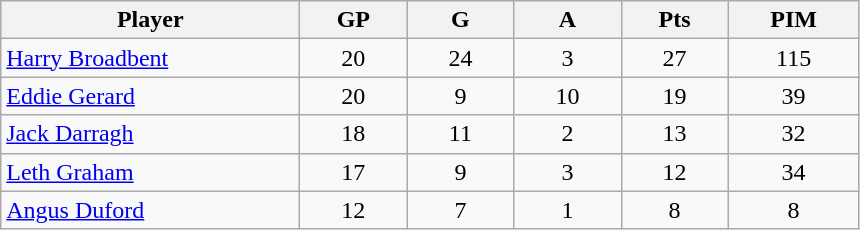<table class="wikitable">
<tr>
<th style="width:12em">Player</th>
<th style="width:4em">GP</th>
<th style="width:4em">G</th>
<th style="width:4em">A</th>
<th style="width:4em">Pts</th>
<th style="width:5em">PIM</th>
</tr>
<tr align="center">
<td align="left"><a href='#'>Harry Broadbent</a></td>
<td>20</td>
<td>24</td>
<td>3</td>
<td>27</td>
<td>115</td>
</tr>
<tr align="center">
<td align="left"><a href='#'>Eddie Gerard</a></td>
<td>20</td>
<td>9</td>
<td>10</td>
<td>19</td>
<td>39</td>
</tr>
<tr align="center">
<td align="left"><a href='#'>Jack Darragh</a></td>
<td>18</td>
<td>11</td>
<td>2</td>
<td>13</td>
<td>32</td>
</tr>
<tr align="center">
<td align="left"><a href='#'>Leth Graham</a></td>
<td>17</td>
<td>9</td>
<td>3</td>
<td>12</td>
<td>34</td>
</tr>
<tr align="center">
<td align="left"><a href='#'>Angus Duford</a></td>
<td>12</td>
<td>7</td>
<td>1</td>
<td>8</td>
<td>8</td>
</tr>
</table>
